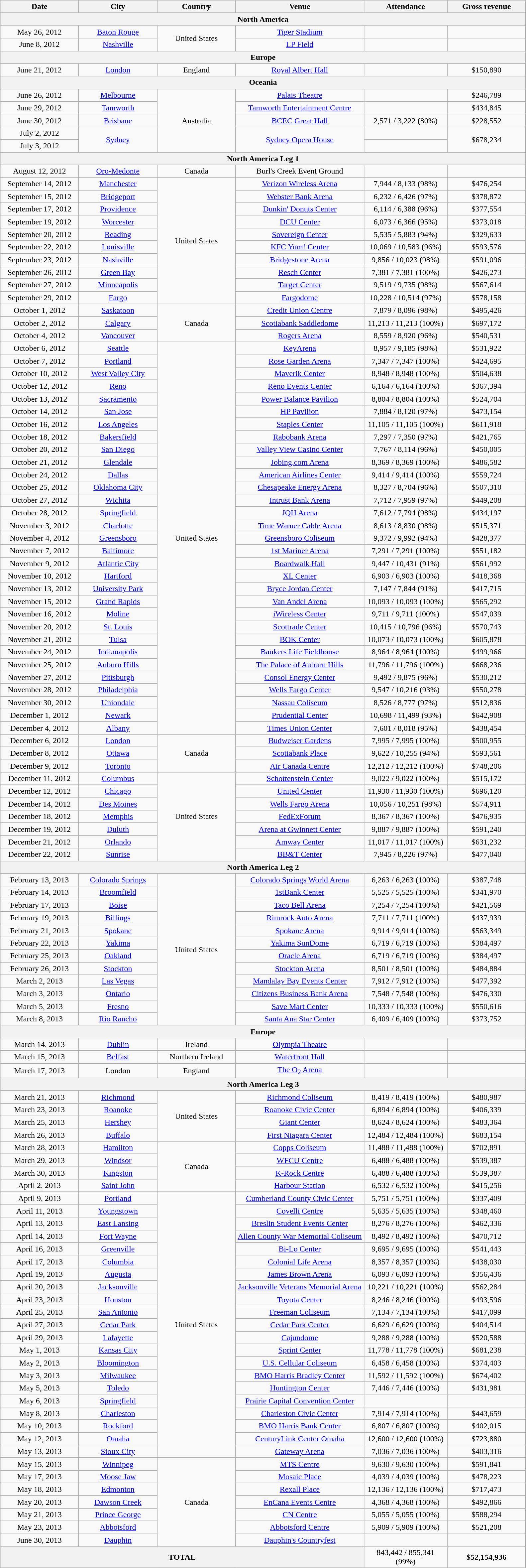<table class="wikitable" style="text-align:center;">
<tr>
<th width="150">Date</th>
<th width="150">City</th>
<th width="150">Country</th>
<th width="250">Venue</th>
<th width="160">Attendance</th>
<th width="150">Gross revenue</th>
</tr>
<tr>
<th colspan="6">North America</th>
</tr>
<tr>
<td>May 26, 2012 </td>
<td><a href='#'>Baton Rouge</a></td>
<td rowspan="2">United States</td>
<td><a href='#'>Tiger Stadium</a></td>
<td></td>
<td></td>
</tr>
<tr>
<td>June 8, 2012 </td>
<td><a href='#'>Nashville</a></td>
<td><a href='#'>LP Field</a></td>
<td></td>
<td></td>
</tr>
<tr>
<th colspan="6">Europe</th>
</tr>
<tr>
<td>June 21, 2012</td>
<td><a href='#'>London</a></td>
<td>England</td>
<td><a href='#'>Royal Albert Hall</a></td>
<td></td>
<td>$150,890</td>
</tr>
<tr>
<th colspan="6">Oceania</th>
</tr>
<tr>
<td>June 26, 2012</td>
<td><a href='#'>Melbourne</a></td>
<td rowspan="5">Australia</td>
<td><a href='#'>Palais Theatre</a></td>
<td></td>
<td>$246,789</td>
</tr>
<tr>
<td>June 29, 2012</td>
<td><a href='#'>Tamworth</a></td>
<td><a href='#'>Tamworth Entertainment Centre</a></td>
<td></td>
<td>$434,845</td>
</tr>
<tr>
<td>June 30, 2012</td>
<td><a href='#'>Brisbane</a></td>
<td><a href='#'>BCEC Great Hall</a></td>
<td>2,571 / 3,222 (80%)</td>
<td>$228,552</td>
</tr>
<tr>
<td>July 2, 2012</td>
<td rowspan="2"><a href='#'>Sydney</a></td>
<td rowspan="2"><a href='#'>Sydney Opera House</a></td>
<td></td>
<td rowspan="2">$678,234</td>
</tr>
<tr>
<td>July 3, 2012</td>
<td></td>
</tr>
<tr>
<th colspan="6">North America Leg 1</th>
</tr>
<tr>
<td>August 12, 2012 </td>
<td><a href='#'>Oro-Medonte</a></td>
<td>Canada</td>
<td>Burl's Creek Event Ground</td>
<td></td>
<td></td>
</tr>
<tr>
<td>September 14, 2012</td>
<td><a href='#'>Manchester</a></td>
<td rowspan="10">United States</td>
<td><a href='#'>Verizon Wireless Arena</a></td>
<td>7,944 / 8,133 (98%)</td>
<td>$476,254</td>
</tr>
<tr>
<td>September 15, 2012</td>
<td><a href='#'>Bridgeport</a></td>
<td><a href='#'>Webster Bank Arena</a></td>
<td>6,232 / 6,426 (97%)</td>
<td>$378,872</td>
</tr>
<tr>
<td>September 17, 2012</td>
<td><a href='#'>Providence</a></td>
<td><a href='#'>Dunkin' Donuts Center</a></td>
<td>6,114 / 6,388 (96%)</td>
<td>$377,554</td>
</tr>
<tr>
<td>September 19, 2012</td>
<td><a href='#'>Worcester</a></td>
<td><a href='#'>DCU Center</a></td>
<td>6,073 / 6,366 (95%)</td>
<td>$373,018</td>
</tr>
<tr>
<td>September 20, 2012</td>
<td><a href='#'>Reading</a></td>
<td><a href='#'>Sovereign Center</a></td>
<td>5,535 / 5,883 (94%)</td>
<td>$329,633</td>
</tr>
<tr>
<td>September 22, 2012</td>
<td><a href='#'>Louisville</a></td>
<td><a href='#'>KFC Yum! Center</a></td>
<td>10,069 / 10,583 (96%)</td>
<td>$593,576</td>
</tr>
<tr>
<td>September 23, 2012</td>
<td><a href='#'>Nashville</a></td>
<td><a href='#'>Bridgestone Arena</a></td>
<td>9,856 / 10,023 (98%)</td>
<td>$591,096</td>
</tr>
<tr>
<td>September 26, 2012</td>
<td><a href='#'>Green Bay</a></td>
<td><a href='#'>Resch Center</a></td>
<td>7,381 / 7,381 (100%)</td>
<td>$426,273</td>
</tr>
<tr>
<td>September 27, 2012</td>
<td><a href='#'>Minneapolis</a></td>
<td><a href='#'>Target Center</a></td>
<td>9,519 / 9,735 (98%)</td>
<td>$567,614</td>
</tr>
<tr>
<td>September 29, 2012</td>
<td><a href='#'>Fargo</a></td>
<td><a href='#'>Fargodome</a></td>
<td>10,228 / 10,514 (97%)</td>
<td>$578,158</td>
</tr>
<tr>
<td>October 1, 2012</td>
<td><a href='#'>Saskatoon</a></td>
<td rowspan="3">Canada</td>
<td><a href='#'>Credit Union Centre</a></td>
<td>7,879 / 8,096 (98%)</td>
<td>$495,426</td>
</tr>
<tr>
<td>October 2, 2012</td>
<td><a href='#'>Calgary</a></td>
<td><a href='#'>Scotiabank Saddledome</a></td>
<td>11,213 / 11,213 (100%)</td>
<td>$697,172</td>
</tr>
<tr>
<td>October 4, 2012</td>
<td><a href='#'>Vancouver</a></td>
<td><a href='#'>Rogers Arena</a></td>
<td>8,559 / 8,920 (96%)</td>
<td>$540,531</td>
</tr>
<tr>
<td>October 6, 2012</td>
<td><a href='#'>Seattle</a></td>
<td rowspan="31">United States</td>
<td><a href='#'>KeyArena</a></td>
<td>8,957 / 9,185 (98%)</td>
<td>$531,922</td>
</tr>
<tr>
<td>October 7, 2012</td>
<td><a href='#'>Portland</a></td>
<td><a href='#'>Rose Garden Arena</a></td>
<td>7,347 / 7,347 (100%)</td>
<td>$424,695</td>
</tr>
<tr>
<td>October 10, 2012</td>
<td><a href='#'>West Valley City</a></td>
<td><a href='#'>Maverik Center</a></td>
<td>8,948 / 8,948 (100%)</td>
<td>$504,638</td>
</tr>
<tr>
<td>October 12, 2012</td>
<td><a href='#'>Reno</a></td>
<td><a href='#'>Reno Events Center</a></td>
<td>6,164 / 6,164 (100%)</td>
<td>$367,394</td>
</tr>
<tr>
<td>October 13, 2012</td>
<td><a href='#'>Sacramento</a></td>
<td><a href='#'>Power Balance Pavilion</a></td>
<td>8,804 / 8,804 (100%)</td>
<td>$524,704</td>
</tr>
<tr>
<td>October 14, 2012</td>
<td><a href='#'>San Jose</a></td>
<td><a href='#'>HP Pavilion</a></td>
<td>7,884 / 8,120 (97%)</td>
<td>$473,154</td>
</tr>
<tr>
<td>October 16, 2012</td>
<td><a href='#'>Los Angeles</a></td>
<td><a href='#'>Staples Center</a></td>
<td>11,105 / 11,105 (100%)</td>
<td>$611,918</td>
</tr>
<tr>
<td>October 18, 2012</td>
<td><a href='#'>Bakersfield</a></td>
<td><a href='#'>Rabobank Arena</a></td>
<td>7,297 / 7,350 (97%)</td>
<td>$421,765</td>
</tr>
<tr>
<td>October 20, 2012</td>
<td><a href='#'>San Diego</a></td>
<td><a href='#'>Valley View Casino Center</a></td>
<td>7,767 / 8,114 (96%)</td>
<td>$450,005</td>
</tr>
<tr>
<td>October 21, 2012</td>
<td><a href='#'>Glendale</a></td>
<td><a href='#'>Jobing.com Arena</a></td>
<td>8,369 / 8,369 (100%)</td>
<td>$486,582</td>
</tr>
<tr>
<td>October 24, 2012</td>
<td><a href='#'>Dallas</a></td>
<td><a href='#'>American Airlines Center</a></td>
<td>9,414 / 9,414 (100%)</td>
<td>$559,724</td>
</tr>
<tr>
<td>October 25, 2012</td>
<td><a href='#'>Oklahoma City</a></td>
<td><a href='#'>Chesapeake Energy Arena</a></td>
<td>8,327 / 8,704 (96%)</td>
<td>$507,310</td>
</tr>
<tr>
<td>October 27, 2012</td>
<td><a href='#'>Wichita</a></td>
<td><a href='#'>Intrust Bank Arena</a></td>
<td>7,712 / 7,959 (97%)</td>
<td>$449,208</td>
</tr>
<tr>
<td>October 28, 2012</td>
<td><a href='#'>Springfield</a></td>
<td><a href='#'>JQH Arena</a></td>
<td>7,612 / 7,794 (98%)</td>
<td>$434,197</td>
</tr>
<tr>
<td>November 3, 2012</td>
<td><a href='#'>Charlotte</a></td>
<td><a href='#'>Time Warner Cable Arena</a></td>
<td>8,613 / 8,830 (98%)</td>
<td>$515,371</td>
</tr>
<tr>
<td>November 4, 2012</td>
<td><a href='#'>Greensboro</a></td>
<td><a href='#'>Greensboro Coliseum</a></td>
<td>9,372 / 9,992 (94%)</td>
<td>$428,377</td>
</tr>
<tr>
<td>November 7, 2012</td>
<td><a href='#'>Baltimore</a></td>
<td><a href='#'>1st Mariner Arena</a></td>
<td>7,291 / 7,291 (100%)</td>
<td>$551,182</td>
</tr>
<tr>
<td>November 9, 2012</td>
<td><a href='#'>Atlantic City</a></td>
<td><a href='#'>Boardwalk Hall</a></td>
<td>9,447 / 10,431 (91%)</td>
<td>$561,992</td>
</tr>
<tr>
<td>November 10, 2012</td>
<td><a href='#'>Hartford</a></td>
<td><a href='#'>XL Center</a></td>
<td>6,903 / 6,903 (100%)</td>
<td>$418,368</td>
</tr>
<tr>
<td>November 13, 2012</td>
<td><a href='#'>University Park</a></td>
<td><a href='#'>Bryce Jordan Center</a></td>
<td>7,147 / 7,844 (91%)</td>
<td>$417,715</td>
</tr>
<tr>
<td>November 15, 2012</td>
<td><a href='#'>Grand Rapids</a></td>
<td><a href='#'>Van Andel Arena</a></td>
<td>10,093 / 10,093 (100%)</td>
<td>$565,292</td>
</tr>
<tr>
<td>November 16, 2012</td>
<td><a href='#'>Moline</a></td>
<td><a href='#'>iWireless Center</a></td>
<td>9,711 / 9,711 (100%)</td>
<td>$547,039</td>
</tr>
<tr>
<td>November 20, 2012</td>
<td><a href='#'>St. Louis</a></td>
<td><a href='#'>Scottrade Center</a></td>
<td>10,415 / 10,796 (96%)</td>
<td>$570,743</td>
</tr>
<tr>
<td>November 21, 2012</td>
<td><a href='#'>Tulsa</a></td>
<td><a href='#'>BOK Center</a></td>
<td>10,073 / 10,073 (100%)</td>
<td>$605,878</td>
</tr>
<tr>
<td>November 24, 2012</td>
<td><a href='#'>Indianapolis</a></td>
<td><a href='#'>Bankers Life Fieldhouse</a></td>
<td>8,964 / 8,964 (100%)</td>
<td>$499,966</td>
</tr>
<tr>
<td>November 25, 2012</td>
<td><a href='#'>Auburn Hills</a></td>
<td><a href='#'>The Palace of Auburn Hills</a></td>
<td>11,796 / 11,796 (100%)</td>
<td>$668,236</td>
</tr>
<tr>
<td>November 27, 2012</td>
<td><a href='#'>Pittsburgh</a></td>
<td><a href='#'>Consol Energy Center</a></td>
<td>9,492 / 9,875 (96%)</td>
<td>$530,212</td>
</tr>
<tr>
<td>November 28, 2012</td>
<td><a href='#'>Philadelphia</a></td>
<td><a href='#'>Wells Fargo Center</a></td>
<td>9,547 / 10,216 (93%)</td>
<td>$550,278</td>
</tr>
<tr>
<td>November 30, 2012</td>
<td><a href='#'>Uniondale</a></td>
<td><a href='#'>Nassau Coliseum</a></td>
<td>8,526 / 8,777 (97%)</td>
<td>$512,836</td>
</tr>
<tr>
<td>December 1, 2012</td>
<td><a href='#'>Newark</a></td>
<td><a href='#'>Prudential Center</a></td>
<td>10,698 / 11,499 (93%)</td>
<td>$642,908</td>
</tr>
<tr>
<td>December 4, 2012</td>
<td><a href='#'>Albany</a></td>
<td><a href='#'>Times Union Center</a></td>
<td>7,601 / 8,018 (95%)</td>
<td>$438,454</td>
</tr>
<tr>
<td>December 6, 2012</td>
<td><a href='#'>London</a></td>
<td rowspan="3">Canada</td>
<td><a href='#'>Budweiser Gardens</a></td>
<td>7,995 / 7,995 (100%)</td>
<td>$500,955</td>
</tr>
<tr>
<td>December 8, 2012</td>
<td><a href='#'>Ottawa</a></td>
<td><a href='#'>Scotiabank Place</a></td>
<td>9,622 / 10,255 (94%)</td>
<td>$593,561</td>
</tr>
<tr>
<td>December 9, 2012</td>
<td><a href='#'>Toronto</a></td>
<td><a href='#'>Air Canada Centre</a></td>
<td>12,212 / 12,212 (100%)</td>
<td>$748,206</td>
</tr>
<tr>
<td>December 11, 2012</td>
<td><a href='#'>Columbus</a></td>
<td rowspan="7">United States</td>
<td><a href='#'>Schottenstein Center</a></td>
<td>9,022 / 9,022 (100%)</td>
<td>$515,172</td>
</tr>
<tr>
<td>December 12, 2012</td>
<td><a href='#'>Chicago</a></td>
<td><a href='#'>United Center</a></td>
<td>11,930 / 11,930 (100%)</td>
<td>$696,120</td>
</tr>
<tr>
<td>December 14, 2012</td>
<td><a href='#'>Des Moines</a></td>
<td><a href='#'>Wells Fargo Arena</a></td>
<td>10,056 / 10,251 (98%)</td>
<td>$574,911</td>
</tr>
<tr>
<td>December 18, 2012</td>
<td><a href='#'>Memphis</a></td>
<td><a href='#'>FedExForum</a></td>
<td>8,367 / 8,367 (100%)</td>
<td>$476,935</td>
</tr>
<tr>
<td>December 19, 2012</td>
<td><a href='#'>Duluth</a></td>
<td><a href='#'>Arena at Gwinnett Center</a></td>
<td>9,887 / 9,887 (100%)</td>
<td>$591,240</td>
</tr>
<tr>
<td>December 21, 2012</td>
<td><a href='#'>Orlando</a></td>
<td><a href='#'>Amway Center</a></td>
<td>11,017 / 11,017 (100%)</td>
<td>$631,232</td>
</tr>
<tr>
<td>December 22, 2012</td>
<td><a href='#'>Sunrise</a></td>
<td><a href='#'>BB&T Center</a></td>
<td>7,945 / 8,226 (97%)</td>
<td>$477,040</td>
</tr>
<tr>
<th colspan="6">North America Leg 2</th>
</tr>
<tr>
<td>February 13, 2013</td>
<td><a href='#'>Colorado Springs</a></td>
<td rowspan="12">United States</td>
<td><a href='#'>Colorado Springs World Arena</a></td>
<td>6,263 / 6,263 (100%)</td>
<td>$387,748</td>
</tr>
<tr>
<td>February 14, 2013</td>
<td><a href='#'>Broomfield</a></td>
<td><a href='#'>1stBank Center</a></td>
<td>5,525 / 5,525 (100%)</td>
<td>$341,970</td>
</tr>
<tr>
<td>February 17, 2013</td>
<td><a href='#'>Boise</a></td>
<td><a href='#'>Taco Bell Arena</a></td>
<td>7,254 / 7,254 (100%)</td>
<td>$421,569</td>
</tr>
<tr>
<td>February 19, 2013</td>
<td><a href='#'>Billings</a></td>
<td><a href='#'>Rimrock Auto Arena</a></td>
<td>7,711 / 7,711 (100%)</td>
<td>$437,939</td>
</tr>
<tr>
<td>February 21, 2013</td>
<td><a href='#'>Spokane</a></td>
<td><a href='#'>Spokane Arena</a></td>
<td>9,914 / 9,914 (100%)</td>
<td>$563,349</td>
</tr>
<tr>
<td>February 22, 2013</td>
<td><a href='#'>Yakima</a></td>
<td><a href='#'>Yakima SunDome</a></td>
<td>6,719 / 6,719 (100%)</td>
<td>$384,497</td>
</tr>
<tr>
<td>February 25, 2013</td>
<td><a href='#'>Oakland</a></td>
<td><a href='#'>Oracle Arena</a></td>
<td>6,719 / 6,719 (100%)</td>
<td>$384,497</td>
</tr>
<tr>
<td>February 26, 2013</td>
<td><a href='#'>Stockton</a></td>
<td><a href='#'>Stockton Arena</a></td>
<td>8,501 / 8,501 (100%)</td>
<td>$484,884</td>
</tr>
<tr>
<td>March 2, 2013</td>
<td><a href='#'>Las Vegas</a></td>
<td><a href='#'>Mandalay Bay Events Center</a></td>
<td>7,912 / 7,912 (100%)</td>
<td>$477,392</td>
</tr>
<tr>
<td>March 3, 2013</td>
<td><a href='#'>Ontario</a></td>
<td><a href='#'>Citizens Business Bank Arena</a></td>
<td>7,548 / 7,548 (100%)</td>
<td>$476,330</td>
</tr>
<tr>
<td>March 5, 2013</td>
<td><a href='#'>Fresno</a></td>
<td><a href='#'>Save Mart Center</a></td>
<td>10,333 / 10,333 (100%)</td>
<td>$550,616</td>
</tr>
<tr>
<td>March 8, 2013</td>
<td><a href='#'>Rio Rancho</a></td>
<td><a href='#'>Santa Ana Star Center</a></td>
<td>6,409 / 6,409 (100%)</td>
<td>$373,752</td>
</tr>
<tr>
<th colspan="6">Europe</th>
</tr>
<tr>
<td>March 14, 2013</td>
<td><a href='#'>Dublin</a></td>
<td>Ireland</td>
<td><a href='#'>Olympia Theatre</a></td>
<td></td>
<td></td>
</tr>
<tr>
<td>March 15, 2013</td>
<td><a href='#'>Belfast</a></td>
<td>Northern Ireland</td>
<td><a href='#'>Waterfront Hall</a></td>
<td></td>
<td></td>
</tr>
<tr>
<td>March 17, 2013 </td>
<td>London</td>
<td>England</td>
<td><a href='#'>The O<sub>2</sub> Arena</a></td>
<td></td>
<td></td>
</tr>
<tr>
<th colspan="6">North America Leg 3</th>
</tr>
<tr>
<td>March 21, 2013</td>
<td><a href='#'>Richmond</a></td>
<td rowspan="4">United States</td>
<td><a href='#'>Richmond Coliseum</a></td>
<td>8,419 / 8,419 (100%)</td>
<td>$480,987</td>
</tr>
<tr>
<td>March 23, 2013</td>
<td><a href='#'>Roanoke</a></td>
<td><a href='#'>Roanoke Civic Center</a></td>
<td>6,894 / 6,894 (100%)</td>
<td>$406,339</td>
</tr>
<tr>
<td>March 25, 2013</td>
<td><a href='#'>Hershey</a></td>
<td><a href='#'>Giant Center</a></td>
<td>8,624 / 8,624 (100%)</td>
<td>$483,364</td>
</tr>
<tr>
<td>March 26, 2013</td>
<td><a href='#'>Buffalo</a></td>
<td><a href='#'>First Niagara Center</a></td>
<td>12,484 / 12,484 (100%)</td>
<td>$683,154</td>
</tr>
<tr>
<td>March 28, 2013</td>
<td><a href='#'>Hamilton</a></td>
<td rowspan="4">Canada</td>
<td><a href='#'>Copps Coliseum</a></td>
<td>11,488 / 11,488 (100%)</td>
<td>$702,891</td>
</tr>
<tr>
<td>March 29, 2013</td>
<td><a href='#'>Windsor</a></td>
<td><a href='#'>WFCU Centre</a></td>
<td>6,488 / 6,488 (100%)</td>
<td>$539,387</td>
</tr>
<tr>
<td>March 30, 2013</td>
<td><a href='#'>Kingston</a></td>
<td><a href='#'>K-Rock Centre</a></td>
<td>6,488 / 6,488 (100%)</td>
<td>$539,387</td>
</tr>
<tr>
<td>April 2, 2013</td>
<td><a href='#'>Saint John</a></td>
<td><a href='#'>Harbour Station</a></td>
<td>6,532 / 6,532 (100%)</td>
<td>$415,256</td>
</tr>
<tr>
<td>April 9, 2013</td>
<td><a href='#'>Portland</a></td>
<td rowspan="21">United States</td>
<td><a href='#'>Cumberland County Civic Center</a></td>
<td>5,751 / 5,751 (100%)</td>
<td>$337,409</td>
</tr>
<tr>
<td>April 11, 2013</td>
<td><a href='#'>Youngstown</a></td>
<td><a href='#'>Covelli Centre</a></td>
<td>5,635 / 5,635 (100%)</td>
<td>$348,460</td>
</tr>
<tr>
<td>April 13, 2013</td>
<td><a href='#'>East Lansing</a></td>
<td><a href='#'>Breslin Student Events Center</a></td>
<td>8,276 / 8,276 (100%)</td>
<td>$462,336</td>
</tr>
<tr>
<td>April 14, 2013</td>
<td><a href='#'>Fort Wayne</a></td>
<td><a href='#'>Allen County War Memorial Coliseum</a></td>
<td>8,492 / 8,492 (100%)</td>
<td>$470,712</td>
</tr>
<tr>
<td>April 16, 2013</td>
<td><a href='#'>Greenville</a></td>
<td><a href='#'>Bi-Lo Center</a></td>
<td>9,695 / 9,695 (100%)</td>
<td>$541,443</td>
</tr>
<tr>
<td>April 17, 2013</td>
<td><a href='#'>Columbia</a></td>
<td><a href='#'>Colonial Life Arena</a></td>
<td>8,357 / 8,357 (100%)</td>
<td>$438,030</td>
</tr>
<tr>
<td>April 19, 2013</td>
<td><a href='#'>Augusta</a></td>
<td><a href='#'>James Brown Arena</a></td>
<td>6,093 / 6,093 (100%)</td>
<td>$356,436</td>
</tr>
<tr>
<td>April 20, 2013</td>
<td><a href='#'>Jacksonville</a></td>
<td><a href='#'>Jacksonville Veterans Memorial Arena</a></td>
<td>10,221 / 10,221 (100%)</td>
<td>$562,284</td>
</tr>
<tr>
<td>April 23, 2013</td>
<td><a href='#'>Houston</a></td>
<td><a href='#'>Toyota Center</a></td>
<td>8,246 / 8,246 (100%)</td>
<td>$493,596</td>
</tr>
<tr>
<td>April 25, 2013</td>
<td><a href='#'>San Antonio</a></td>
<td><a href='#'>Freeman Coliseum</a></td>
<td>7,134 / 7,134 (100%)</td>
<td>$417,099</td>
</tr>
<tr>
<td>April 27, 2013</td>
<td><a href='#'>Cedar Park</a></td>
<td><a href='#'>Cedar Park Center</a></td>
<td>6,629 / 6,629 (100%)</td>
<td>$404,514</td>
</tr>
<tr>
<td>April 29, 2013</td>
<td><a href='#'>Lafayette</a></td>
<td><a href='#'>Cajundome</a></td>
<td>9,288 / 9,288 (100%)</td>
<td>$520,588</td>
</tr>
<tr>
<td>May 1, 2013</td>
<td><a href='#'>Kansas City</a></td>
<td><a href='#'>Sprint Center</a></td>
<td>11,778 / 11,778 (100%)</td>
<td>$681,238</td>
</tr>
<tr>
<td>May 2, 2013</td>
<td><a href='#'>Bloomington</a></td>
<td><a href='#'>U.S. Cellular Coliseum</a></td>
<td>6,458 / 6,458 (100%)</td>
<td>$374,403</td>
</tr>
<tr>
<td>May 3, 2013</td>
<td><a href='#'>Milwaukee</a></td>
<td><a href='#'>BMO Harris Bradley Center</a></td>
<td>11,592 / 11,592 (100%)</td>
<td>$674,402</td>
</tr>
<tr>
<td>May 5, 2013</td>
<td><a href='#'>Toledo</a></td>
<td><a href='#'>Huntington Center</a></td>
<td>7,446 / 7,446 (100%)</td>
<td>$431,981</td>
</tr>
<tr>
<td>May 6, 2013</td>
<td><a href='#'>Springfield</a></td>
<td><a href='#'>Prairie Capital Convention Center</a></td>
<td></td>
<td></td>
</tr>
<tr>
<td>May 8, 2013</td>
<td><a href='#'>Charleston</a></td>
<td><a href='#'>Charleston Civic Center</a></td>
<td>7,914 / 7,914 (100%)</td>
<td>$443,659</td>
</tr>
<tr>
<td>May 10, 2013</td>
<td><a href='#'>Rockford</a></td>
<td><a href='#'>BMO Harris Bank Center</a></td>
<td>6,807 / 6,807 (100%)</td>
<td>$402,015</td>
</tr>
<tr>
<td>May 12, 2013</td>
<td><a href='#'>Omaha</a></td>
<td><a href='#'>CenturyLink Center Omaha</a></td>
<td>12,600 / 12,600 (100%)</td>
<td>$723,880</td>
</tr>
<tr>
<td>May 13, 2013</td>
<td><a href='#'>Sioux City</a></td>
<td><a href='#'>Gateway Arena</a></td>
<td>7,036 / 7,036 (100%)</td>
<td>$403,316</td>
</tr>
<tr>
<td>May 15, 2013</td>
<td><a href='#'>Winnipeg</a></td>
<td rowspan="7">Canada</td>
<td><a href='#'>MTS Centre</a></td>
<td>9,630 / 9,630 (100%)</td>
<td>$591,841</td>
</tr>
<tr>
<td>May 17, 2013</td>
<td><a href='#'>Moose Jaw</a></td>
<td><a href='#'>Mosaic Place</a></td>
<td>4,039 / 4,039 (100%)</td>
<td>$478,223</td>
</tr>
<tr>
<td>May 18, 2013</td>
<td><a href='#'>Edmonton</a></td>
<td><a href='#'>Rexall Place</a></td>
<td>12,136 / 12,136 (100%)</td>
<td>$717,473</td>
</tr>
<tr>
<td>May 20, 2013</td>
<td><a href='#'>Dawson Creek</a></td>
<td><a href='#'>EnCana Events Centre</a></td>
<td>4,368 / 4,368 (100%)</td>
<td>$492,866</td>
</tr>
<tr>
<td>May 21, 2013</td>
<td><a href='#'>Prince George</a></td>
<td><a href='#'>CN Centre</a></td>
<td>5,055 / 5,055 (100%)</td>
<td>$588,294</td>
</tr>
<tr>
<td>May 23, 2013</td>
<td><a href='#'>Abbotsford</a></td>
<td><a href='#'>Abbotsford Centre</a></td>
<td>5,909 / 5,909 (100%)</td>
<td>$521,208</td>
</tr>
<tr>
<td>June 30, 2013 </td>
<td><a href='#'>Dauphin</a></td>
<td><a href='#'>Dauphin's Countryfest</a></td>
<td></td>
<td></td>
</tr>
<tr>
<th colspan="4"><strong>TOTAL</strong></th>
<td>843,442 / 855,341 (99%)</td>
<td><strong>$52,154,936</strong></td>
</tr>
</table>
